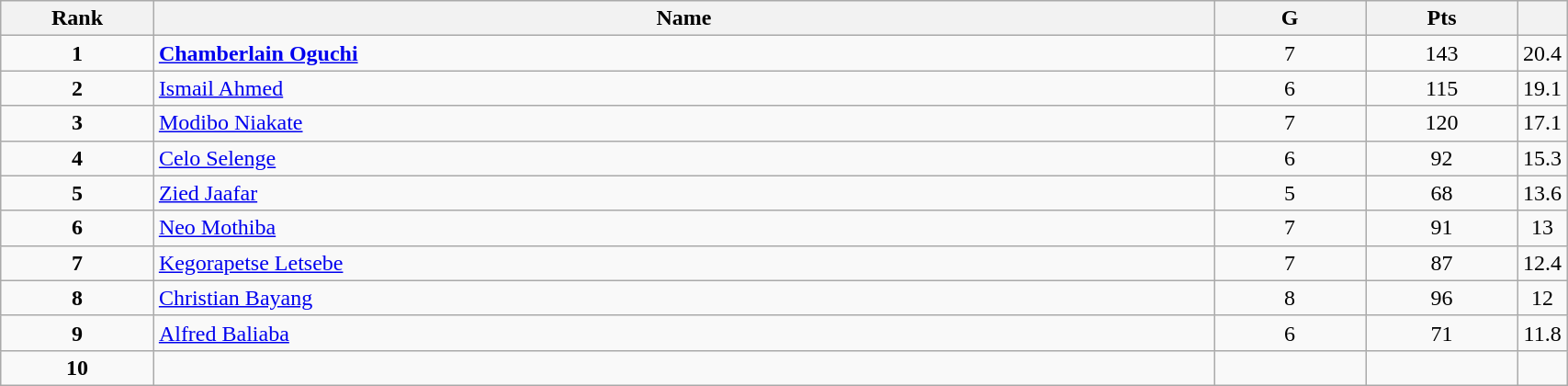<table class="wikitable" style="width:90%;">
<tr>
<th style="width:10%;">Rank</th>
<th style="width:70%;">Name</th>
<th style="width:10%;">G</th>
<th style="width:10%;">Pts</th>
<th style="width:10%;"></th>
</tr>
<tr align=center>
<td><strong>1</strong></td>
<td align=left> <strong><a href='#'>Chamberlain Oguchi</a></strong></td>
<td>7</td>
<td>143</td>
<td>20.4</td>
</tr>
<tr align=center>
<td><strong>2</strong></td>
<td align=left> <a href='#'>Ismail Ahmed</a></td>
<td>6</td>
<td>115</td>
<td>19.1</td>
</tr>
<tr align=center>
<td><strong>3</strong></td>
<td align=left> <a href='#'>Modibo Niakate</a></td>
<td>7</td>
<td>120</td>
<td>17.1</td>
</tr>
<tr align=center>
<td><strong>4</strong></td>
<td align=left> <a href='#'>Celo Selenge</a></td>
<td>6</td>
<td>92</td>
<td>15.3</td>
</tr>
<tr align=center>
<td><strong>5</strong></td>
<td align=left> <a href='#'>Zied Jaafar</a></td>
<td>5</td>
<td>68</td>
<td>13.6</td>
</tr>
<tr align=center>
<td><strong>6</strong></td>
<td align=left> <a href='#'>Neo Mothiba</a></td>
<td>7</td>
<td>91</td>
<td>13</td>
</tr>
<tr align=center>
<td><strong>7</strong></td>
<td align=left> <a href='#'>Kegorapetse Letsebe</a></td>
<td>7</td>
<td>87</td>
<td>12.4</td>
</tr>
<tr align=center>
<td><strong>8</strong></td>
<td align=left> <a href='#'>Christian Bayang</a></td>
<td>8</td>
<td>96</td>
<td>12</td>
</tr>
<tr align=center>
<td><strong>9</strong></td>
<td align=left> <a href='#'>Alfred Baliaba</a></td>
<td>6</td>
<td>71</td>
<td>11.8</td>
</tr>
<tr align=center>
<td><strong>10</strong></td>
<td align=left></td>
<td></td>
<td></td>
<td></td>
</tr>
</table>
